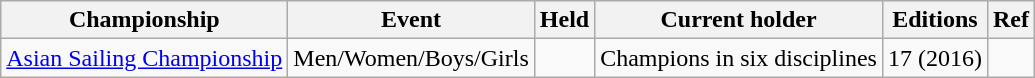<table class="wikitable sortable" style="text-align:center;">
<tr>
<th>Championship</th>
<th>Event</th>
<th>Held</th>
<th>Current holder</th>
<th>Editions</th>
<th>Ref</th>
</tr>
<tr>
<td align=left><a href='#'>Asian Sailing Championship</a></td>
<td>Men/Women/Boys/Girls</td>
<td></td>
<td>Champions in six disciplines</td>
<td>17 (2016)</td>
<td></td>
</tr>
</table>
